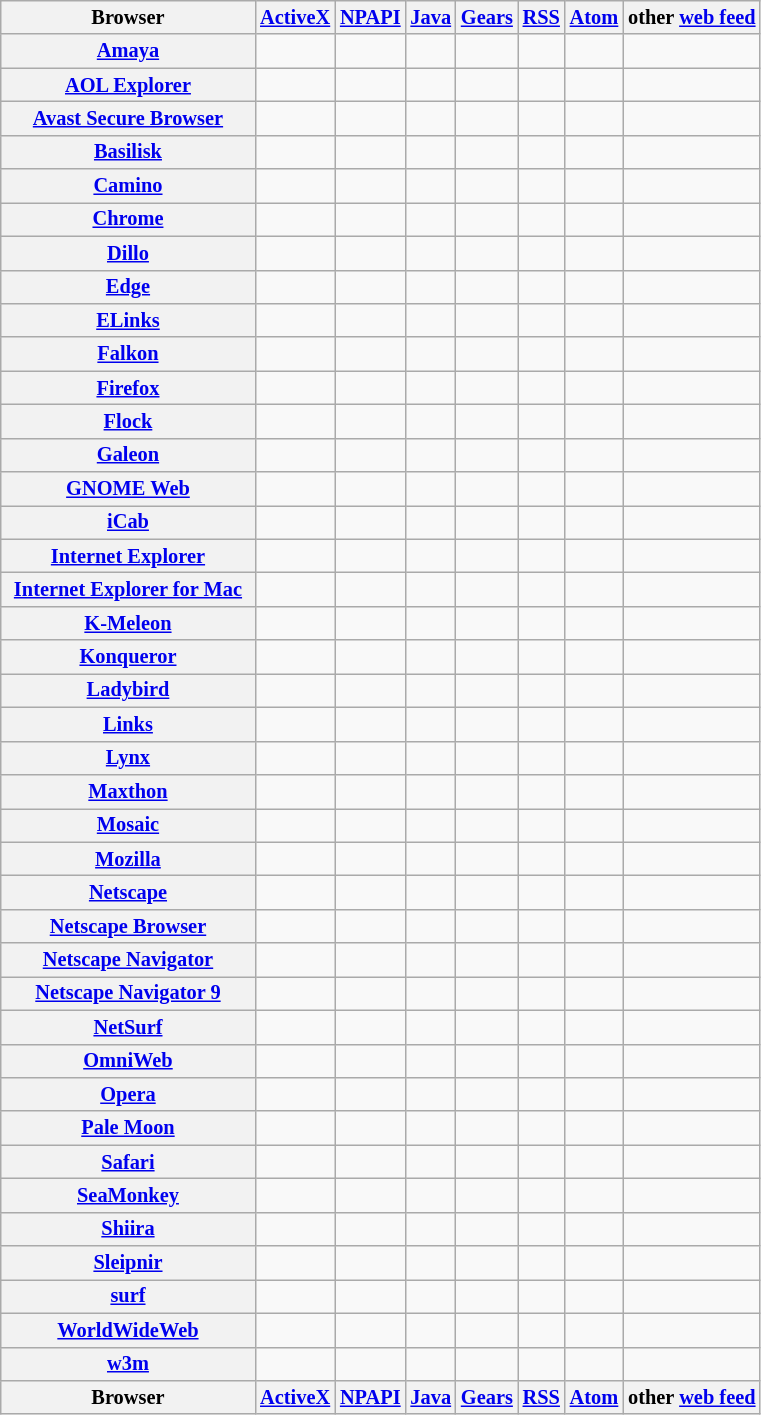<table class="wikitable sortable sticky-header" style="font-size: 85%; text-align: center; width: auto;">
<tr>
<th style="width:12em">Browser</th>
<th><a href='#'>ActiveX</a></th>
<th><a href='#'>NPAPI</a></th>
<th><a href='#'>Java</a></th>
<th><a href='#'>Gears</a></th>
<th><a href='#'>RSS</a></th>
<th><a href='#'>Atom</a></th>
<th>other <a href='#'>web feed</a></th>
</tr>
<tr>
<th><a href='#'>Amaya</a></th>
<td></td>
<td></td>
<td></td>
<td></td>
<td></td>
<td></td>
<td></td>
</tr>
<tr>
<th><a href='#'>AOL Explorer</a></th>
<td></td>
<td></td>
<td></td>
<td></td>
<td></td>
<td></td>
<td></td>
</tr>
<tr>
<th><a href='#'>Avast Secure Browser</a></th>
<td></td>
<td></td>
<td></td>
<td></td>
<td></td>
<td></td>
<td></td>
</tr>
<tr>
<th><a href='#'>Basilisk</a></th>
<td></td>
<td></td>
<td></td>
<td></td>
<td></td>
<td></td>
<td></td>
</tr>
<tr>
<th><a href='#'>Camino</a></th>
<td></td>
<td></td>
<td></td>
<td></td>
<td></td>
<td></td>
<td></td>
</tr>
<tr>
<th><a href='#'>Chrome</a></th>
<td></td>
<td></td>
<td></td>
<td></td>
<td></td>
<td></td>
<td></td>
</tr>
<tr>
<th><a href='#'>Dillo</a></th>
<td></td>
<td></td>
<td></td>
<td></td>
<td></td>
<td></td>
<td></td>
</tr>
<tr>
<th><a href='#'>Edge</a></th>
<td></td>
<td></td>
<td></td>
<td></td>
<td></td>
<td></td>
<td></td>
</tr>
<tr>
<th><a href='#'>ELinks</a></th>
<td></td>
<td></td>
<td></td>
<td></td>
<td></td>
<td></td>
<td></td>
</tr>
<tr>
<th><a href='#'>Falkon</a></th>
<td></td>
<td></td>
<td></td>
<td></td>
<td></td>
<td></td>
<td></td>
</tr>
<tr>
<th><a href='#'>Firefox</a></th>
<td></td>
<td></td>
<td></td>
<td></td>
<td></td>
<td></td>
<td></td>
</tr>
<tr>
<th><a href='#'>Flock</a></th>
<td></td>
<td></td>
<td></td>
<td></td>
<td></td>
<td></td>
<td></td>
</tr>
<tr>
<th><a href='#'>Galeon</a></th>
<td></td>
<td></td>
<td></td>
<td></td>
<td></td>
<td></td>
<td></td>
</tr>
<tr>
<th><a href='#'>GNOME Web</a></th>
<td></td>
<td></td>
<td></td>
<td></td>
<td></td>
<td></td>
<td></td>
</tr>
<tr>
<th><a href='#'>iCab</a></th>
<td></td>
<td></td>
<td></td>
<td></td>
<td></td>
<td></td>
<td></td>
</tr>
<tr>
<th><a href='#'>Internet Explorer</a></th>
<td></td>
<td></td>
<td></td>
<td></td>
<td></td>
<td></td>
<td></td>
</tr>
<tr>
<th><a href='#'>Internet Explorer for Mac</a></th>
<td></td>
<td></td>
<td></td>
<td></td>
<td></td>
<td></td>
<td></td>
</tr>
<tr>
<th><a href='#'>K-Meleon</a></th>
<td></td>
<td></td>
<td></td>
<td></td>
<td></td>
<td></td>
<td></td>
</tr>
<tr>
<th><a href='#'>Konqueror</a></th>
<td></td>
<td></td>
<td></td>
<td></td>
<td></td>
<td></td>
<td></td>
</tr>
<tr>
<th><a href='#'>Ladybird</a></th>
<td></td>
<td></td>
<td></td>
<td></td>
<td></td>
<td></td>
<td></td>
</tr>
<tr>
<th><a href='#'>Links</a></th>
<td></td>
<td></td>
<td></td>
<td></td>
<td></td>
<td></td>
<td></td>
</tr>
<tr>
<th><a href='#'>Lynx</a></th>
<td></td>
<td></td>
<td></td>
<td></td>
<td></td>
<td></td>
<td></td>
</tr>
<tr>
<th><a href='#'>Maxthon</a></th>
<td></td>
<td></td>
<td></td>
<td></td>
<td></td>
<td></td>
<td></td>
</tr>
<tr>
<th><a href='#'>Mosaic</a></th>
<td></td>
<td></td>
<td></td>
<td></td>
<td></td>
<td></td>
<td></td>
</tr>
<tr>
<th><a href='#'>Mozilla</a></th>
<td></td>
<td></td>
<td></td>
<td></td>
<td></td>
<td></td>
<td></td>
</tr>
<tr>
<th><a href='#'>Netscape</a></th>
<td></td>
<td></td>
<td></td>
<td></td>
<td></td>
<td></td>
<td></td>
</tr>
<tr>
<th><a href='#'>Netscape Browser</a></th>
<td></td>
<td></td>
<td></td>
<td></td>
<td></td>
<td></td>
<td></td>
</tr>
<tr>
<th><a href='#'>Netscape Navigator</a></th>
<td></td>
<td></td>
<td></td>
<td></td>
<td></td>
<td></td>
<td></td>
</tr>
<tr>
<th><a href='#'>Netscape Navigator 9</a></th>
<td></td>
<td></td>
<td></td>
<td></td>
<td></td>
<td></td>
<td></td>
</tr>
<tr>
<th><a href='#'>NetSurf</a></th>
<td></td>
<td></td>
<td></td>
<td></td>
<td></td>
<td></td>
<td></td>
</tr>
<tr>
<th><a href='#'>OmniWeb</a></th>
<td></td>
<td></td>
<td></td>
<td></td>
<td></td>
<td></td>
<td></td>
</tr>
<tr>
<th><a href='#'>Opera</a></th>
<td></td>
<td></td>
<td></td>
<td></td>
<td></td>
<td></td>
<td></td>
</tr>
<tr>
<th><a href='#'>Pale Moon</a></th>
<td></td>
<td></td>
<td></td>
<td></td>
<td></td>
<td></td>
<td></td>
</tr>
<tr>
<th><a href='#'>Safari</a></th>
<td></td>
<td></td>
<td></td>
<td></td>
<td></td>
<td></td>
<td></td>
</tr>
<tr>
<th><a href='#'>SeaMonkey</a></th>
<td></td>
<td></td>
<td></td>
<td></td>
<td></td>
<td></td>
<td></td>
</tr>
<tr>
<th><a href='#'>Shiira</a></th>
<td></td>
<td></td>
<td></td>
<td></td>
<td></td>
<td></td>
<td></td>
</tr>
<tr>
<th><a href='#'>Sleipnir</a></th>
<td></td>
<td></td>
<td></td>
<td></td>
<td></td>
<td></td>
<td></td>
</tr>
<tr>
<th><a href='#'>surf</a></th>
<td></td>
<td></td>
<td></td>
<td></td>
<td></td>
<td></td>
<td></td>
</tr>
<tr>
<th><a href='#'>WorldWideWeb</a></th>
<td></td>
<td></td>
<td></td>
<td></td>
<td></td>
<td></td>
<td></td>
</tr>
<tr>
<th><a href='#'>w3m</a></th>
<td></td>
<td></td>
<td></td>
<td></td>
<td></td>
<td></td>
<td></td>
</tr>
<tr class="sortbottom">
<th>Browser</th>
<th><a href='#'>ActiveX</a></th>
<th><a href='#'>NPAPI</a></th>
<th><a href='#'>Java</a></th>
<th><a href='#'>Gears</a></th>
<th><a href='#'>RSS</a></th>
<th><a href='#'>Atom</a></th>
<th>other <a href='#'>web feed</a></th>
</tr>
</table>
